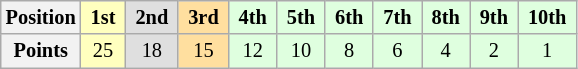<table class="wikitable" style="font-size:85%; text-align:center">
<tr>
<th>Position</th>
<td style="background:#ffffbf"> <strong>1st</strong> </td>
<td style="background:#dfdfdf"> <strong>2nd</strong> </td>
<td style="background:#ffdf9f"> <strong>3rd</strong> </td>
<td style="background:#dfffdf"> <strong>4th</strong> </td>
<td style="background:#dfffdf"> <strong>5th</strong> </td>
<td style="background:#dfffdf"> <strong>6th</strong> </td>
<td style="background:#dfffdf"> <strong>7th</strong> </td>
<td style="background:#dfffdf"> <strong>8th</strong> </td>
<td style="background:#dfffdf"> <strong>9th</strong> </td>
<td style="background:#dfffdf"> <strong>10th</strong> </td>
</tr>
<tr>
<th>Points</th>
<td style="background:#ffffbf">25</td>
<td style="background:#dfdfdf">18</td>
<td style="background:#ffdf9f">15</td>
<td style="background:#dfffdf">12</td>
<td style="background:#dfffdf">10</td>
<td style="background:#dfffdf">8</td>
<td style="background:#dfffdf">6</td>
<td style="background:#dfffdf">4</td>
<td style="background:#dfffdf">2</td>
<td style="background:#dfffdf">1</td>
</tr>
</table>
